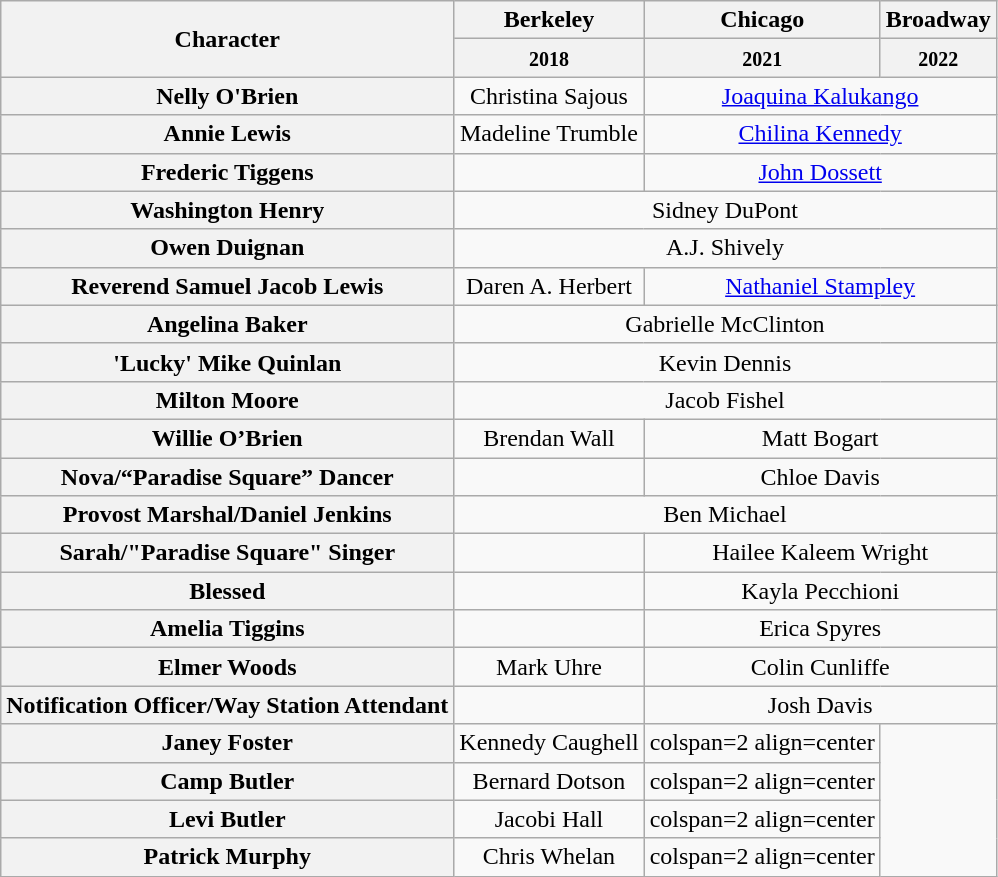<table class="wikitable" style="width:1000;">
<tr>
<th rowspan="2">Character</th>
<th>Berkeley</th>
<th>Chicago</th>
<th>Broadway</th>
</tr>
<tr>
<th><small>2018</small></th>
<th><small>2021</small></th>
<th><small>2022</small></th>
</tr>
<tr>
<th>Nelly O'Brien</th>
<td colspan="1" align="center">Christina Sajous</td>
<td colspan="2" align="center"><a href='#'>Joaquina Kalukango</a></td>
</tr>
<tr>
<th>Annie Lewis</th>
<td colspan="1" align="center">Madeline Trumble</td>
<td colspan="2" align="center"><a href='#'>Chilina Kennedy</a></td>
</tr>
<tr>
<th>Frederic Tiggens</th>
<td></td>
<td colspan="2" align="center"><a href='#'>John Dossett</a></td>
</tr>
<tr>
<th>Washington Henry</th>
<td colspan="3" align="center">Sidney DuPont</td>
</tr>
<tr>
<th>Owen Duignan</th>
<td colspan="3" align="center">A.J. Shively</td>
</tr>
<tr>
<th>Reverend Samuel Jacob Lewis</th>
<td colspan="1" align="center">Daren A. Herbert</td>
<td colspan="2" align="center"><a href='#'>Nathaniel Stampley</a></td>
</tr>
<tr>
<th>Angelina Baker</th>
<td colspan="3" align="center">Gabrielle McClinton</td>
</tr>
<tr>
<th>'Lucky' Mike Quinlan</th>
<td colspan="3" align="center">Kevin Dennis</td>
</tr>
<tr>
<th>Milton Moore</th>
<td colspan="3" align="center">Jacob Fishel</td>
</tr>
<tr>
<th>Willie O’Brien</th>
<td colspan="1" align="center">Brendan Wall</td>
<td colspan="2" align="center">Matt Bogart</td>
</tr>
<tr>
<th>Nova/“Paradise Square” Dancer</th>
<td></td>
<td colspan="2" align="center">Chloe Davis</td>
</tr>
<tr>
<th>Provost Marshal/Daniel Jenkins</th>
<td colspan="3" align="center">Ben Michael</td>
</tr>
<tr>
<th>Sarah/"Paradise Square" Singer</th>
<td></td>
<td colspan="2" align="center">Hailee Kaleem Wright</td>
</tr>
<tr>
<th>Blessed</th>
<td></td>
<td colspan="2" align="center">Kayla Pecchioni</td>
</tr>
<tr>
<th>Amelia Tiggins</th>
<td></td>
<td colspan="2" align="center">Erica Spyres</td>
</tr>
<tr>
<th>Elmer Woods</th>
<td colspan="1" align="center">Mark Uhre</td>
<td colspan="2" align="center">Colin Cunliffe</td>
</tr>
<tr>
<th>Notification Officer/Way Station Attendant</th>
<td></td>
<td colspan="2" align="center">Josh Davis</td>
</tr>
<tr>
<th>Janey Foster</th>
<td colspan="1" align="center">Kennedy Caughell</td>
<td>colspan=2 align=center </td>
</tr>
<tr>
<th>Camp Butler</th>
<td colspan="1" align="center">Bernard Dotson</td>
<td>colspan=2 align=center </td>
</tr>
<tr>
<th>Levi Butler</th>
<td colspan="1" align="center">Jacobi Hall</td>
<td>colspan=2 align=center </td>
</tr>
<tr>
<th>Patrick Murphy</th>
<td colspan="1" align="center">Chris Whelan</td>
<td>colspan=2 align=center </td>
</tr>
</table>
